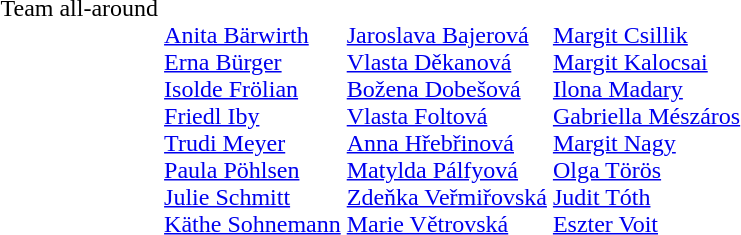<table>
<tr valign="top">
<td>Team all-around<br></td>
<td><br><a href='#'>Anita Bärwirth</a><br><a href='#'>Erna Bürger</a><br><a href='#'>Isolde Frölian</a><br><a href='#'>Friedl Iby</a><br><a href='#'>Trudi Meyer</a><br><a href='#'>Paula Pöhlsen</a><br><a href='#'>Julie Schmitt</a><br><a href='#'>Käthe Sohnemann</a></td>
<td><br><a href='#'>Jaroslava Bajerová</a><br><a href='#'>Vlasta Děkanová</a><br><a href='#'>Božena Dobešová</a><br><a href='#'>Vlasta Foltová</a><br><a href='#'>Anna Hřebřinová</a><br><a href='#'>Matylda Pálfyová</a><br><a href='#'>Zdeňka Veřmiřovská</a><br><a href='#'>Marie Větrovská</a></td>
<td><br><a href='#'>Margit Csillik</a><br><a href='#'>Margit Kalocsai</a><br><a href='#'>Ilona Madary</a><br><a href='#'>Gabriella Mészáros</a><br><a href='#'>Margit Nagy</a><br><a href='#'>Olga Törös</a><br><a href='#'>Judit Tóth</a><br><a href='#'>Eszter Voit</a></td>
</tr>
</table>
